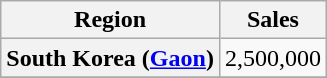<table class="wikitable plainrowheaders" style="text-align:center;">
<tr>
<th>Region</th>
<th>Sales</th>
</tr>
<tr>
<th scope=row>South Korea (<a href='#'>Gaon</a>)</th>
<td>2,500,000</td>
</tr>
<tr>
</tr>
</table>
